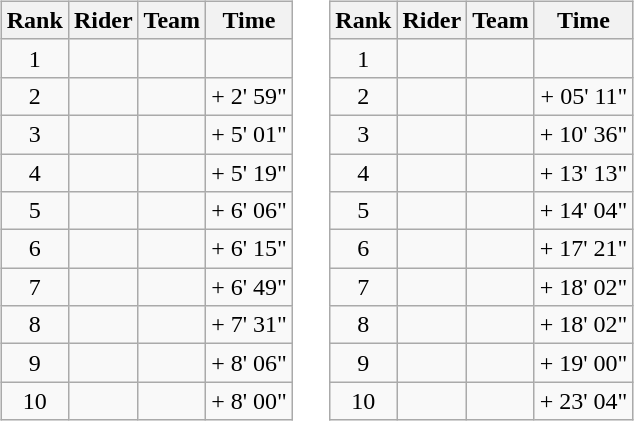<table>
<tr>
<td><br><table class="wikitable">
<tr>
<th scope="col">Rank</th>
<th scope="col">Rider</th>
<th scope="col">Team</th>
<th scope="col">Time</th>
</tr>
<tr>
<td style="text-align:center;">1</td>
<td></td>
<td></td>
<td style="text-align:right;"></td>
</tr>
<tr>
<td style="text-align:center;">2</td>
<td></td>
<td></td>
<td style="text-align:right;">+ 2' 59"</td>
</tr>
<tr>
<td style="text-align:center;">3</td>
<td></td>
<td></td>
<td style="text-align:right;">+ 5' 01"</td>
</tr>
<tr>
<td style="text-align:center;">4</td>
<td></td>
<td></td>
<td style="text-align:right;">+ 5' 19"</td>
</tr>
<tr>
<td style="text-align:center;">5</td>
<td></td>
<td></td>
<td style="text-align:right;">+ 6' 06"</td>
</tr>
<tr>
<td style="text-align:center;">6</td>
<td></td>
<td></td>
<td style="text-align:right;">+ 6' 15"</td>
</tr>
<tr>
<td style="text-align:center;">7</td>
<td></td>
<td></td>
<td style="text-align:right;">+ 6' 49"</td>
</tr>
<tr>
<td style="text-align:center;">8</td>
<td></td>
<td></td>
<td style="text-align:right;">+ 7' 31"</td>
</tr>
<tr>
<td style="text-align:center;">9</td>
<td></td>
<td></td>
<td style="text-align:right;">+ 8' 06"</td>
</tr>
<tr>
<td style="text-align:center;">10</td>
<td></td>
<td></td>
<td style="text-align:right;">+ 8' 00"</td>
</tr>
</table>
</td>
<td></td>
<td><br><table class="wikitable">
<tr>
<th scope="col">Rank</th>
<th scope="col">Rider</th>
<th scope="col">Team</th>
<th scope="col">Time</th>
</tr>
<tr>
<td style="text-align:center;">1</td>
<td> </td>
<td></td>
<td style="text-align:right;"></td>
</tr>
<tr>
<td style="text-align:center;">2</td>
<td></td>
<td></td>
<td style="text-align:right;">+ 05' 11"</td>
</tr>
<tr>
<td style="text-align:center;">3</td>
<td></td>
<td></td>
<td style="text-align:right;">+ 10' 36"</td>
</tr>
<tr>
<td style="text-align:center;">4</td>
<td></td>
<td></td>
<td style="text-align:right;">+ 13' 13"</td>
</tr>
<tr>
<td style="text-align:center;">5</td>
<td></td>
<td></td>
<td style="text-align:right;">+ 14' 04"</td>
</tr>
<tr>
<td style="text-align:center;">6</td>
<td></td>
<td></td>
<td style="text-align:right;">+ 17' 21"</td>
</tr>
<tr>
<td style="text-align:center;">7</td>
<td></td>
<td></td>
<td style="text-align:right;">+ 18' 02"</td>
</tr>
<tr>
<td style="text-align:center;">8</td>
<td></td>
<td></td>
<td style="text-align:right;">+ 18' 02"</td>
</tr>
<tr>
<td style="text-align:center;">9</td>
<td></td>
<td></td>
<td style="text-align:right;">+ 19' 00"</td>
</tr>
<tr>
<td style="text-align:center;">10</td>
<td></td>
<td></td>
<td style="text-align:right;">+ 23' 04"</td>
</tr>
</table>
</td>
</tr>
</table>
